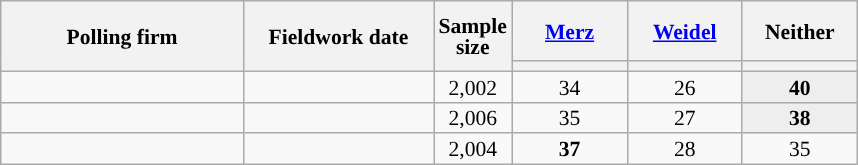<table class="wikitable sortable mw-datatable" style="text-align:center;font-size:90%;line-height:14px;">
<tr style="height:40px;">
<th style="width:155px;" rowspan="2">Polling firm</th>
<th style="width:120px;" rowspan="2">Fieldwork date</th>
<th style="width: 35px;" rowspan="2">Sample<br>size</th>
<th class="unsortable" style="width:70px;"><a href='#'>Merz</a><br></th>
<th class="unsortable" style="width:70px;"><a href='#'>Weidel</a><br></th>
<th class="unsortable" style="width:70px;">Neither</th>
</tr>
<tr>
<th style="background:"></th>
<th style="background:"></th>
<th style="background:"></th>
</tr>
<tr>
<td></td>
<td></td>
<td>2,002</td>
<td>34</td>
<td>26</td>
<td style="background:#EEEEEE;"><strong>40</strong></td>
</tr>
<tr>
<td></td>
<td></td>
<td>2,006</td>
<td>35</td>
<td>27</td>
<td style="background:#EEEEEE;"><strong>38</strong></td>
</tr>
<tr>
<td></td>
<td></td>
<td>2,004</td>
<td><strong>37</strong></td>
<td>28</td>
<td>35</td>
</tr>
</table>
